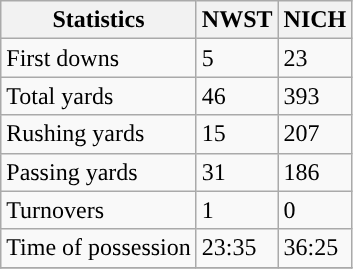<table class="wikitable" style="float: left;">
<tr>
<th>Statistics</th>
<th>NWST</th>
<th>NICH</th>
</tr>
<tr>
<td>First downs</td>
<td>5</td>
<td>23</td>
</tr>
<tr>
<td>Total yards</td>
<td>46</td>
<td>393</td>
</tr>
<tr>
<td>Rushing yards</td>
<td>15</td>
<td>207</td>
</tr>
<tr>
<td>Passing yards</td>
<td>31</td>
<td>186</td>
</tr>
<tr>
<td>Turnovers</td>
<td>1</td>
<td>0</td>
</tr>
<tr>
<td>Time of possession</td>
<td>23:35</td>
<td>36:25</td>
</tr>
<tr>
</tr>
</table>
